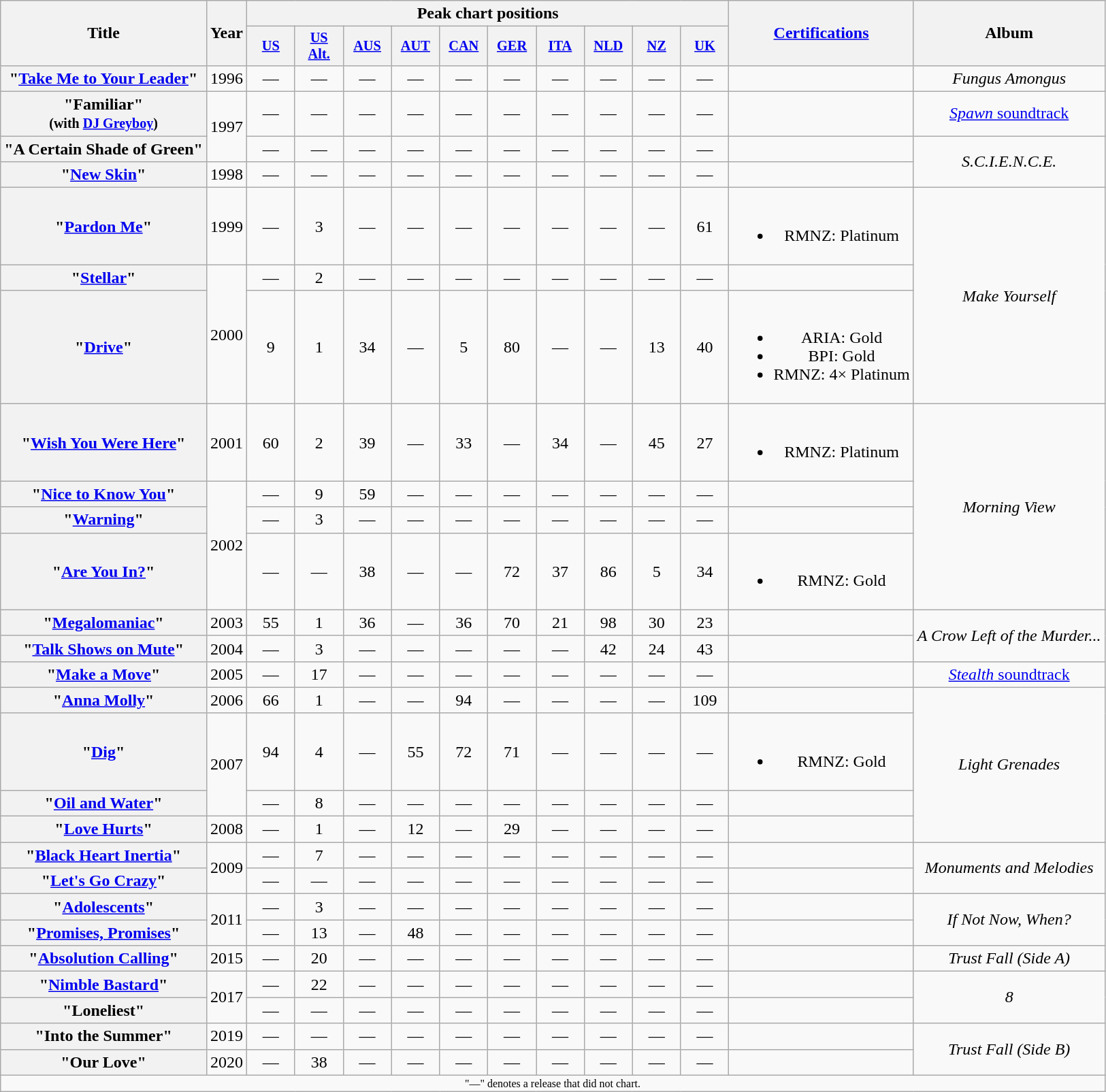<table class="wikitable plainrowheaders" style="text-align: center">
<tr>
<th rowspan="2">Title</th>
<th rowspan="2">Year</th>
<th colspan="10">Peak chart positions</th>
<th rowspan="2"><a href='#'>Certifications</a></th>
<th rowspan="2">Album</th>
</tr>
<tr>
<th style="width:3em;font-size:85%"><a href='#'>US</a><br></th>
<th style="width:3em;font-size:85%"><a href='#'>US<br>Alt.</a><br></th>
<th style="width:3em;font-size:85%"><a href='#'>AUS</a><br></th>
<th style="width:3em;font-size:85%"><a href='#'>AUT</a><br></th>
<th style="width:3em;font-size:85%"><a href='#'>CAN</a><br></th>
<th style="width:3em;font-size:85%"><a href='#'>GER</a><br></th>
<th style="width:3em;font-size:85%"><a href='#'>ITA</a><br></th>
<th style="width:3em;font-size:85%"><a href='#'>NLD</a><br></th>
<th style="width:3em;font-size:85%"><a href='#'>NZ</a><br></th>
<th style="width:3em;font-size:85%"><a href='#'>UK</a><br></th>
</tr>
<tr>
<th scope="row">"<a href='#'>Take Me to Your Leader</a>"</th>
<td>1996</td>
<td>—</td>
<td>—</td>
<td>—</td>
<td>—</td>
<td>—</td>
<td>—</td>
<td>—</td>
<td>—</td>
<td>—</td>
<td>—</td>
<td></td>
<td><em>Fungus Amongus</em></td>
</tr>
<tr>
<th scope="row">"Familiar"<br><small>(with <a href='#'>DJ Greyboy</a>)</small></th>
<td rowspan="2">1997</td>
<td>—</td>
<td>—</td>
<td>—</td>
<td>—</td>
<td>—</td>
<td>—</td>
<td>—</td>
<td>—</td>
<td>—</td>
<td>—</td>
<td></td>
<td><a href='#'><em>Spawn</em> soundtrack</a></td>
</tr>
<tr>
<th scope="row">"A Certain Shade of Green"</th>
<td>—</td>
<td>—</td>
<td>—</td>
<td>—</td>
<td>—</td>
<td>—</td>
<td>—</td>
<td>—</td>
<td>—</td>
<td>—</td>
<td></td>
<td rowspan="2"><em>S.C.I.E.N.C.E.</em></td>
</tr>
<tr>
<th scope="row">"<a href='#'>New Skin</a>"</th>
<td>1998</td>
<td>—</td>
<td>—</td>
<td>—</td>
<td>—</td>
<td>—</td>
<td>—</td>
<td>—</td>
<td>—</td>
<td>—</td>
<td>—</td>
<td></td>
</tr>
<tr>
<th scope="row">"<a href='#'>Pardon Me</a>"</th>
<td>1999</td>
<td>—</td>
<td>3</td>
<td>—</td>
<td>—</td>
<td>—</td>
<td>—</td>
<td>—</td>
<td>—</td>
<td>—</td>
<td>61</td>
<td><br><ul><li>RMNZ: Platinum</li></ul></td>
<td rowspan="3"><em>Make Yourself</em></td>
</tr>
<tr>
<th scope="row">"<a href='#'>Stellar</a>"</th>
<td rowspan="2">2000</td>
<td>—</td>
<td>2</td>
<td>—</td>
<td>—</td>
<td>—</td>
<td>—</td>
<td>—</td>
<td>—</td>
<td>—</td>
<td>—</td>
<td></td>
</tr>
<tr>
<th scope="row">"<a href='#'>Drive</a>"</th>
<td>9</td>
<td>1</td>
<td>34</td>
<td>—</td>
<td>5</td>
<td>80</td>
<td>—</td>
<td>—</td>
<td>13</td>
<td>40</td>
<td><br><ul><li>ARIA: Gold</li><li>BPI: Gold</li><li>RMNZ: 4× Platinum</li></ul></td>
</tr>
<tr>
<th scope="row">"<a href='#'>Wish You Were Here</a>"</th>
<td>2001</td>
<td>60</td>
<td>2</td>
<td>39</td>
<td>—</td>
<td>33</td>
<td>—</td>
<td>34</td>
<td>—</td>
<td>45</td>
<td>27</td>
<td><br><ul><li>RMNZ: Platinum</li></ul></td>
<td rowspan="4"><em>Morning View</em></td>
</tr>
<tr>
<th scope="row">"<a href='#'>Nice to Know You</a>"</th>
<td rowspan="3">2002</td>
<td>—</td>
<td>9</td>
<td>59</td>
<td>—</td>
<td>—</td>
<td>—</td>
<td>—</td>
<td>—</td>
<td>—</td>
<td>—</td>
<td></td>
</tr>
<tr>
<th scope="row">"<a href='#'>Warning</a>"</th>
<td>—</td>
<td>3</td>
<td>—</td>
<td>—</td>
<td>—</td>
<td>—</td>
<td>—</td>
<td>—</td>
<td>—</td>
<td>—</td>
<td></td>
</tr>
<tr>
<th scope="row">"<a href='#'>Are You In?</a>"</th>
<td>—</td>
<td>—</td>
<td>38</td>
<td>—</td>
<td>—</td>
<td>72</td>
<td>37</td>
<td>86</td>
<td>5</td>
<td>34</td>
<td><br><ul><li>RMNZ: Gold</li></ul></td>
</tr>
<tr>
<th scope="row">"<a href='#'>Megalomaniac</a>"</th>
<td>2003</td>
<td>55</td>
<td>1</td>
<td>36</td>
<td>—</td>
<td>36</td>
<td>70</td>
<td>21</td>
<td>98</td>
<td>30</td>
<td>23</td>
<td></td>
<td rowspan="2"><em>A Crow Left of the Murder...</em></td>
</tr>
<tr>
<th scope="row">"<a href='#'>Talk Shows on Mute</a>"</th>
<td>2004</td>
<td>—</td>
<td>3</td>
<td>—</td>
<td>—</td>
<td>—</td>
<td>—</td>
<td>—</td>
<td>42</td>
<td>24</td>
<td>43</td>
<td></td>
</tr>
<tr>
<th scope="row">"<a href='#'>Make a Move</a>"</th>
<td>2005</td>
<td>—</td>
<td>17</td>
<td>—</td>
<td>—</td>
<td>—</td>
<td>—</td>
<td>—</td>
<td>—</td>
<td>—</td>
<td>—</td>
<td></td>
<td><a href='#'><em>Stealth</em> soundtrack</a></td>
</tr>
<tr>
<th scope="row">"<a href='#'>Anna Molly</a>"</th>
<td>2006</td>
<td>66</td>
<td>1</td>
<td>—</td>
<td>—</td>
<td>94</td>
<td>—</td>
<td>—</td>
<td>—</td>
<td>—</td>
<td>109</td>
<td></td>
<td rowspan="4"><em>Light Grenades</em></td>
</tr>
<tr>
<th scope="row">"<a href='#'>Dig</a>"</th>
<td rowspan="2">2007</td>
<td>94</td>
<td>4</td>
<td>—</td>
<td>55</td>
<td>72</td>
<td>71</td>
<td>—</td>
<td>—</td>
<td>—</td>
<td>—</td>
<td><br><ul><li>RMNZ: Gold</li></ul></td>
</tr>
<tr>
<th scope="row">"<a href='#'>Oil and Water</a>"</th>
<td>—</td>
<td>8</td>
<td>—</td>
<td>—</td>
<td>—</td>
<td>—</td>
<td>—</td>
<td>—</td>
<td>—</td>
<td>—</td>
<td></td>
</tr>
<tr>
<th scope="row">"<a href='#'>Love Hurts</a>"</th>
<td>2008</td>
<td>—</td>
<td>1</td>
<td>—</td>
<td>12</td>
<td>—</td>
<td>29</td>
<td>—</td>
<td>—</td>
<td>—</td>
<td>—</td>
<td></td>
</tr>
<tr>
<th scope="row">"<a href='#'>Black Heart Inertia</a>"</th>
<td rowspan="2">2009</td>
<td>—</td>
<td>7</td>
<td>—</td>
<td>—</td>
<td>—</td>
<td>—</td>
<td>—</td>
<td>—</td>
<td>—</td>
<td>—</td>
<td></td>
<td rowspan="2"><em>Monuments and Melodies</em></td>
</tr>
<tr>
<th scope="row">"<a href='#'>Let's Go Crazy</a>"</th>
<td>—</td>
<td>—</td>
<td>—</td>
<td>—</td>
<td>—</td>
<td>—</td>
<td>—</td>
<td>—</td>
<td>—</td>
<td>—</td>
<td></td>
</tr>
<tr>
<th scope="row">"<a href='#'>Adolescents</a>"</th>
<td rowspan="2">2011</td>
<td>—</td>
<td>3</td>
<td>—</td>
<td>—</td>
<td>—</td>
<td>—</td>
<td>—</td>
<td>—</td>
<td>—</td>
<td>—</td>
<td></td>
<td rowspan="2"><em>If Not Now, When?</em></td>
</tr>
<tr>
<th scope="row">"<a href='#'>Promises, Promises</a>"</th>
<td>—</td>
<td>13</td>
<td>—</td>
<td>48</td>
<td>—</td>
<td>—</td>
<td>—</td>
<td>—</td>
<td>—</td>
<td>—</td>
<td></td>
</tr>
<tr>
<th scope="row">"<a href='#'>Absolution Calling</a>"</th>
<td rowspan="1">2015</td>
<td>—</td>
<td>20</td>
<td>—</td>
<td>—</td>
<td>—</td>
<td>—</td>
<td>—</td>
<td>—</td>
<td>—</td>
<td>—</td>
<td></td>
<td rowspan="1"><em>Trust Fall (Side A)</em></td>
</tr>
<tr>
<th scope="row">"<a href='#'>Nimble Bastard</a>"</th>
<td rowspan="2">2017</td>
<td>—</td>
<td>22</td>
<td>—</td>
<td>—</td>
<td>—</td>
<td>—</td>
<td>—</td>
<td>—</td>
<td>—</td>
<td>—</td>
<td></td>
<td rowspan="2"><em>8</em></td>
</tr>
<tr>
<th scope="row">"Loneliest"</th>
<td>—</td>
<td>—</td>
<td>—</td>
<td>—</td>
<td>—</td>
<td>—</td>
<td>—</td>
<td>—</td>
<td>—</td>
<td>—</td>
<td></td>
</tr>
<tr>
<th scope="row">"Into the Summer"</th>
<td>2019</td>
<td>—</td>
<td>—</td>
<td>—</td>
<td>—</td>
<td>—</td>
<td>—</td>
<td>—</td>
<td>—</td>
<td>—</td>
<td>—</td>
<td></td>
<td rowspan="2"><em>Trust Fall (Side B)</em></td>
</tr>
<tr>
<th scope="row">"Our Love"</th>
<td>2020</td>
<td>—</td>
<td>38</td>
<td>—</td>
<td>—</td>
<td>—</td>
<td>—</td>
<td>—</td>
<td>—</td>
<td>—</td>
<td>—</td>
<td></td>
</tr>
<tr>
<td colspan="18" style="text-align:center; font-size:8pt;">"—" denotes a release that did not chart.</td>
</tr>
</table>
